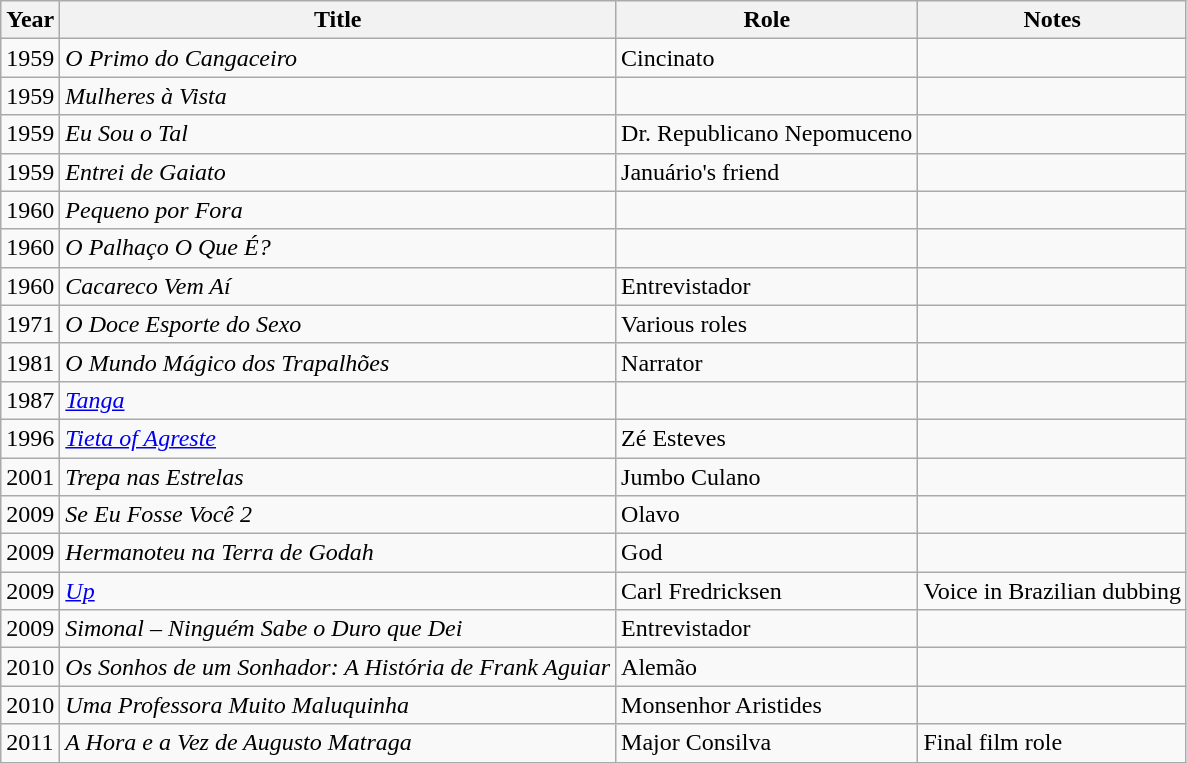<table class="wikitable plainrowheaders">
<tr>
<th>Year</th>
<th>Title</th>
<th>Role</th>
<th>Notes</th>
</tr>
<tr>
<td>1959</td>
<td><em>O Primo do Cangaceiro</em></td>
<td>Cincinato</td>
<td></td>
</tr>
<tr>
<td>1959</td>
<td><em>Mulheres à Vista</em></td>
<td></td>
<td></td>
</tr>
<tr>
<td>1959</td>
<td><em>Eu Sou o Tal</em></td>
<td>Dr. Republicano Nepomuceno</td>
<td></td>
</tr>
<tr>
<td>1959</td>
<td><em>Entrei de Gaiato</em></td>
<td>Januário's friend</td>
<td></td>
</tr>
<tr>
<td>1960</td>
<td><em>Pequeno por Fora</em></td>
<td></td>
<td></td>
</tr>
<tr>
<td>1960</td>
<td><em>O Palhaço O Que É?</em></td>
<td></td>
<td></td>
</tr>
<tr>
<td>1960</td>
<td><em>Cacareco Vem Aí</em></td>
<td>Entrevistador</td>
<td></td>
</tr>
<tr>
<td>1971</td>
<td><em>O Doce Esporte do Sexo</em></td>
<td>Various roles</td>
<td></td>
</tr>
<tr>
<td>1981</td>
<td><em>O Mundo Mágico dos Trapalhões</em></td>
<td>Narrator</td>
<td></td>
</tr>
<tr>
<td>1987</td>
<td><em><a href='#'>Tanga</a></em></td>
<td></td>
<td></td>
</tr>
<tr>
<td>1996</td>
<td><em><a href='#'>Tieta of Agreste</a></em></td>
<td>Zé Esteves</td>
<td></td>
</tr>
<tr>
<td>2001</td>
<td><em>Trepa nas Estrelas</em></td>
<td>Jumbo Culano</td>
<td></td>
</tr>
<tr>
<td>2009</td>
<td><em>Se Eu Fosse Você 2</em></td>
<td>Olavo</td>
<td></td>
</tr>
<tr>
<td>2009</td>
<td><em>Hermanoteu na Terra de Godah</em></td>
<td>God</td>
<td></td>
</tr>
<tr>
<td>2009</td>
<td><em><a href='#'>Up</a></em></td>
<td>Carl Fredricksen</td>
<td>Voice in Brazilian dubbing</td>
</tr>
<tr>
<td>2009</td>
<td><em>Simonal – Ninguém Sabe o Duro que Dei</em></td>
<td>Entrevistador</td>
<td></td>
</tr>
<tr>
<td>2010</td>
<td><em>Os Sonhos de um Sonhador: A História de Frank Aguiar</em></td>
<td>Alemão</td>
<td></td>
</tr>
<tr>
<td>2010</td>
<td><em>Uma Professora Muito Maluquinha</em></td>
<td>Monsenhor Aristides</td>
<td></td>
</tr>
<tr>
<td>2011</td>
<td><em>A Hora e a Vez de Augusto Matraga</em></td>
<td>Major Consilva</td>
<td>Final film role</td>
</tr>
</table>
